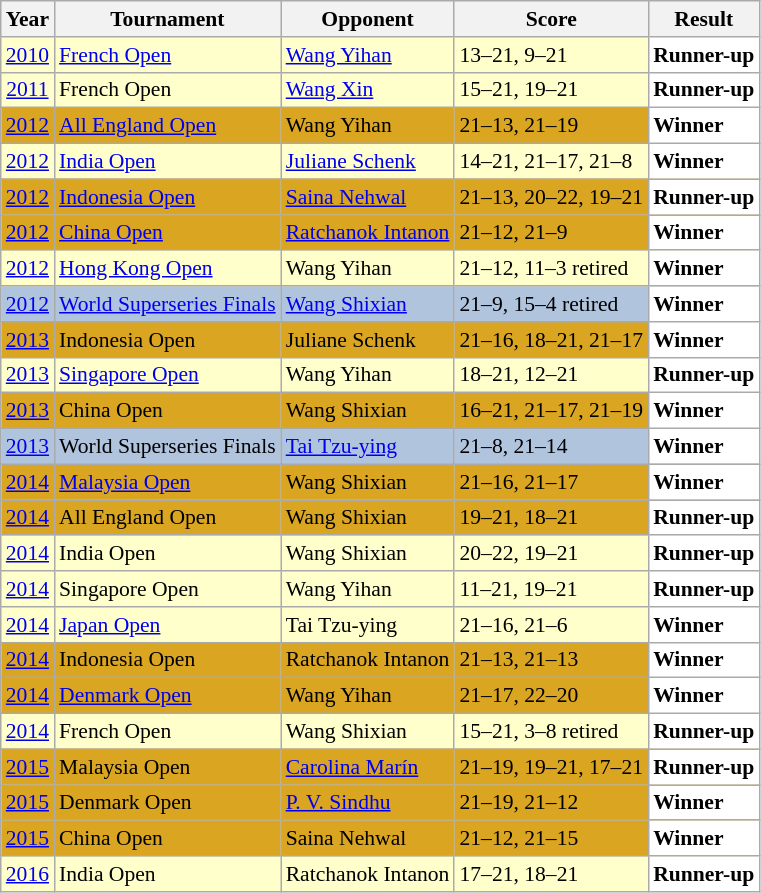<table class="sortable wikitable" style="font-size: 90%">
<tr>
<th>Year</th>
<th>Tournament</th>
<th>Opponent</th>
<th>Score</th>
<th>Result</th>
</tr>
<tr style="background:#FFFFCC">
<td align="center"><a href='#'>2010</a></td>
<td align="left"><a href='#'>French Open</a></td>
<td align="left"> <a href='#'>Wang Yihan</a></td>
<td align="left">13–21, 9–21</td>
<td style="text-align:left; background:white"> <strong>Runner-up</strong></td>
</tr>
<tr style="background:#FFFFCC">
<td align="center"><a href='#'>2011</a></td>
<td align="left">French Open</td>
<td align="left"> <a href='#'>Wang Xin</a></td>
<td align="left">15–21, 19–21</td>
<td style="text-align:left; background:white"> <strong>Runner-up</strong></td>
</tr>
<tr style="background:#DAA520">
<td align="center"><a href='#'>2012</a></td>
<td align="left"><a href='#'>All England Open</a></td>
<td align="left"> Wang Yihan</td>
<td align="left">21–13, 21–19</td>
<td style="text-align:left; background:white"> <strong>Winner</strong></td>
</tr>
<tr style="background:#FFFFCC">
<td align="center"><a href='#'>2012</a></td>
<td align="left"><a href='#'>India Open</a></td>
<td align="left"> <a href='#'>Juliane Schenk</a></td>
<td align="left">14–21, 21–17, 21–8</td>
<td style="text-align:left; background:white"> <strong>Winner</strong></td>
</tr>
<tr style="background:#DAA520">
<td align="center"><a href='#'>2012</a></td>
<td align="left"><a href='#'>Indonesia Open</a></td>
<td align="left"> <a href='#'>Saina Nehwal</a></td>
<td align="left">21–13, 20–22, 19–21</td>
<td style="text-align:left; background:white"> <strong>Runner-up</strong></td>
</tr>
<tr style="background:#DAA520">
<td align="center"><a href='#'>2012</a></td>
<td align="left"><a href='#'>China Open</a></td>
<td align="left"> <a href='#'>Ratchanok Intanon</a></td>
<td align="left">21–12, 21–9</td>
<td style="text-align:left; background:white"> <strong>Winner</strong></td>
</tr>
<tr style="background:#FFFFCC">
<td align="center"><a href='#'>2012</a></td>
<td align="left"><a href='#'>Hong Kong Open</a></td>
<td align="left"> Wang Yihan</td>
<td align="left">21–12, 11–3 retired</td>
<td style="text-align:left; background:white"> <strong>Winner</strong></td>
</tr>
<tr style="background:#B0C4DE">
<td align="center"><a href='#'>2012</a></td>
<td align="left"><a href='#'>World Superseries Finals</a></td>
<td align="left"> <a href='#'>Wang Shixian</a></td>
<td align="left">21–9, 15–4 retired</td>
<td style="text-align:left; background:white"> <strong>Winner</strong></td>
</tr>
<tr style="background:#DAA520">
<td align="center"><a href='#'>2013</a></td>
<td align="left">Indonesia Open</td>
<td align="left"> Juliane Schenk</td>
<td align="left">21–16, 18–21, 21–17</td>
<td style="text-align:left; background:white"> <strong>Winner</strong></td>
</tr>
<tr style="background:#FFFFCC">
<td align="center"><a href='#'>2013</a></td>
<td align="left"><a href='#'>Singapore Open</a></td>
<td align="left"> Wang Yihan</td>
<td align="left">18–21, 12–21</td>
<td style="text-align:left; background:white"> <strong>Runner-up</strong></td>
</tr>
<tr style="background:#DAA520">
<td align="center"><a href='#'>2013</a></td>
<td align="left">China Open</td>
<td align="left"> Wang Shixian</td>
<td align="left">16–21, 21–17, 21–19</td>
<td style="text-align:left; background:white"> <strong>Winner</strong></td>
</tr>
<tr style="background:#B0C4DE">
<td align="center"><a href='#'>2013</a></td>
<td align="left">World Superseries Finals</td>
<td align="left"> <a href='#'>Tai Tzu-ying</a></td>
<td align="left">21–8, 21–14</td>
<td style="text-align:left; background:white"> <strong>Winner</strong></td>
</tr>
<tr style="background:#DAA520">
<td align="center"><a href='#'>2014</a></td>
<td align="left"><a href='#'>Malaysia Open</a></td>
<td align="left"> Wang Shixian</td>
<td align="left">21–16, 21–17</td>
<td style="text-align:left; background:white"> <strong>Winner</strong></td>
</tr>
<tr style="background:#DAA520">
<td align="center"><a href='#'>2014</a></td>
<td align="left">All England Open</td>
<td align="left"> Wang Shixian</td>
<td align="left">19–21, 18–21</td>
<td style="text-align:left; background:white"> <strong>Runner-up</strong></td>
</tr>
<tr style="background:#FFFFCC">
<td align="center"><a href='#'>2014</a></td>
<td align="left">India Open</td>
<td align="left"> Wang Shixian</td>
<td align="left">20–22, 19–21</td>
<td style="text-align:left; background:white"> <strong>Runner-up</strong></td>
</tr>
<tr style="background:#FFFFCC">
<td align="center"><a href='#'>2014</a></td>
<td align="left">Singapore Open</td>
<td align="left"> Wang Yihan</td>
<td align="left">11–21, 19–21</td>
<td style="text-align:left; background:white"> <strong>Runner-up</strong></td>
</tr>
<tr style="background:#FFFFCC">
<td align="center"><a href='#'>2014</a></td>
<td align="left"><a href='#'>Japan Open</a></td>
<td align="left"> Tai Tzu-ying</td>
<td align="left">21–16, 21–6</td>
<td style="text-align:left; background:white"> <strong>Winner</strong></td>
</tr>
<tr style="background:#DAA520">
<td align="center"><a href='#'>2014</a></td>
<td align="left">Indonesia Open</td>
<td align="left"> Ratchanok Intanon</td>
<td align="left">21–13, 21–13</td>
<td style="text-align:left; background:white"> <strong>Winner</strong></td>
</tr>
<tr style="background:#DAA520">
<td align="center"><a href='#'>2014</a></td>
<td align="left"><a href='#'>Denmark Open</a></td>
<td align="left"> Wang Yihan</td>
<td align="left">21–17, 22–20</td>
<td style="text-align:left; background:white"> <strong>Winner</strong></td>
</tr>
<tr style="background:#FFFFCC">
<td align="center"><a href='#'>2014</a></td>
<td align="left">French Open</td>
<td align="left"> Wang Shixian</td>
<td align="left">15–21, 3–8 retired</td>
<td style="text-align:left; background:white"> <strong>Runner-up</strong></td>
</tr>
<tr style="background:#DAA520">
<td align="center"><a href='#'>2015</a></td>
<td align="left">Malaysia Open</td>
<td align="left"> <a href='#'>Carolina Marín</a></td>
<td align="left">21–19, 19–21, 17–21</td>
<td style="text-align:left; background:white"> <strong>Runner-up</strong></td>
</tr>
<tr style="background:#DAA520">
<td align="center"><a href='#'>2015</a></td>
<td align="left">Denmark Open</td>
<td align="left"> <a href='#'>P. V. Sindhu</a></td>
<td align="left">21–19, 21–12</td>
<td style="text-align:left; background:white"> <strong>Winner</strong></td>
</tr>
<tr style="background:#DAA520">
<td align="center"><a href='#'>2015</a></td>
<td align="left">China Open</td>
<td align="left"> Saina Nehwal</td>
<td align="left">21–12, 21–15</td>
<td style="text-align:left; background:white"> <strong>Winner</strong></td>
</tr>
<tr style="background:#FFFFCC">
<td align="center"><a href='#'>2016</a></td>
<td align="left">India Open</td>
<td align="left"> Ratchanok Intanon</td>
<td align="left">17–21, 18–21</td>
<td style="text-align:left; background:white"> <strong>Runner-up</strong></td>
</tr>
</table>
